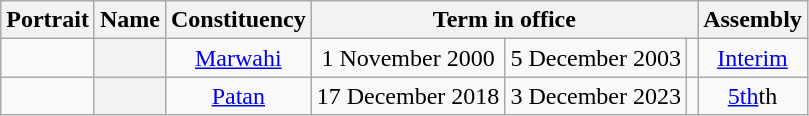<table class="wikitable sortable" style="text-align:center">
<tr>
<th class="unsortable" scope="col">Portrait</th>
<th scope="col" class="sortable">Name</th>
<th scope="col">Constituency</th>
<th colspan="3" scope="colgroup">Term in office</th>
<th scope="col">Assembly</th>
</tr>
<tr align="center">
<td></td>
<th scope="row"></th>
<td><a href='#'>Marwahi</a></td>
<td>1 November 2000</td>
<td>5 December 2003</td>
<td></td>
<td><a href='#'>Interim</a></td>
</tr>
<tr>
<td></td>
<th scope="row"></th>
<td><a href='#'>Patan</a></td>
<td>17 December 2018</td>
<td>3 December 2023</td>
<td></td>
<td><a href='#'>5th</a>th</td>
</tr>
</table>
